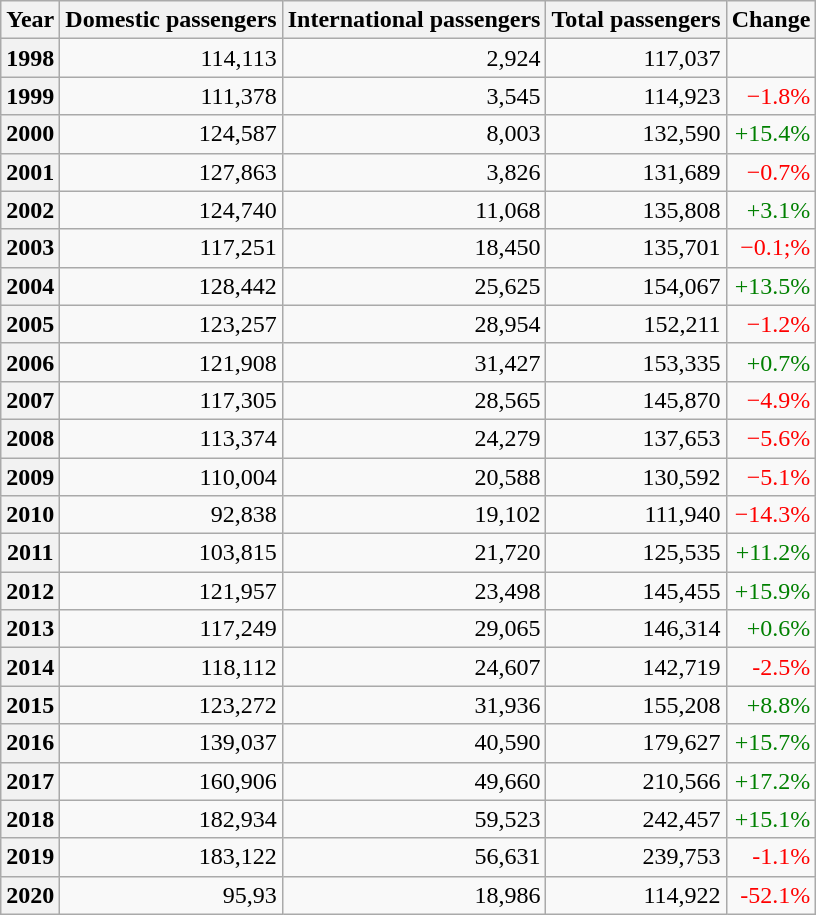<table class="wikitable" style="text-align: right;">
<tr>
<th>Year</th>
<th>Domestic passengers</th>
<th>International passengers</th>
<th>Total passengers</th>
<th>Change</th>
</tr>
<tr>
<th>1998</th>
<td>114,113</td>
<td>2,924</td>
<td>117,037</td>
<td></td>
</tr>
<tr>
<th>1999</th>
<td>111,378</td>
<td>3,545</td>
<td>114,923</td>
<td style="color:red">−1.8% </td>
</tr>
<tr>
<th>2000</th>
<td>124,587</td>
<td>8,003</td>
<td>132,590</td>
<td style="color:green">+15.4% </td>
</tr>
<tr>
<th>2001</th>
<td>127,863</td>
<td>3,826</td>
<td>131,689</td>
<td style="color:red">−0.7% </td>
</tr>
<tr>
<th>2002</th>
<td>124,740</td>
<td>11,068</td>
<td>135,808</td>
<td style="color:green">+3.1% </td>
</tr>
<tr>
<th>2003</th>
<td>117,251</td>
<td>18,450</td>
<td>135,701</td>
<td style="color:red">−0.1;% </td>
</tr>
<tr>
<th>2004</th>
<td>128,442</td>
<td>25,625</td>
<td>154,067</td>
<td style="color:green">+13.5% </td>
</tr>
<tr>
<th>2005</th>
<td>123,257</td>
<td>28,954</td>
<td>152,211</td>
<td style="color:red">−1.2% </td>
</tr>
<tr>
<th>2006</th>
<td>121,908</td>
<td>31,427</td>
<td>153,335</td>
<td style="color:green">+0.7% </td>
</tr>
<tr>
<th>2007</th>
<td>117,305</td>
<td>28,565</td>
<td>145,870</td>
<td style="color:red">−4.9% </td>
</tr>
<tr>
<th>2008</th>
<td>113,374</td>
<td>24,279</td>
<td>137,653</td>
<td style="color:red">−5.6% </td>
</tr>
<tr>
<th>2009</th>
<td>110,004</td>
<td>20,588</td>
<td>130,592</td>
<td style="color:red">−5.1% </td>
</tr>
<tr>
<th>2010</th>
<td>92,838</td>
<td>19,102</td>
<td>111,940</td>
<td style="color:red">−14.3% </td>
</tr>
<tr>
<th>2011</th>
<td>103,815</td>
<td>21,720</td>
<td>125,535</td>
<td style="color:green">+11.2% </td>
</tr>
<tr>
<th>2012</th>
<td>121,957</td>
<td>23,498</td>
<td>145,455</td>
<td style="color:green">+15.9% </td>
</tr>
<tr>
<th>2013</th>
<td>117,249</td>
<td>29,065</td>
<td>146,314</td>
<td style="color:green">+0.6% </td>
</tr>
<tr>
<th>2014</th>
<td>118,112</td>
<td>24,607</td>
<td>142,719</td>
<td style="color:red">-2.5% </td>
</tr>
<tr>
<th>2015</th>
<td>123,272</td>
<td>31,936</td>
<td>155,208</td>
<td style="color:green">+8.8% </td>
</tr>
<tr>
<th>2016</th>
<td>139,037</td>
<td>40,590</td>
<td>179,627</td>
<td style="color:green">+15.7% </td>
</tr>
<tr>
<th>2017</th>
<td>160,906</td>
<td>49,660</td>
<td>210,566</td>
<td style="color:green">+17.2% </td>
</tr>
<tr>
<th>2018</th>
<td>182,934</td>
<td>59,523</td>
<td>242,457</td>
<td style="color:green">+15.1% </td>
</tr>
<tr>
<th>2019</th>
<td>183,122</td>
<td>56,631</td>
<td>239,753</td>
<td style="color:red">-1.1% </td>
</tr>
<tr>
<th>2020</th>
<td>95,93</td>
<td>18,986</td>
<td>114,922</td>
<td style="color:red">-52.1% </td>
</tr>
</table>
